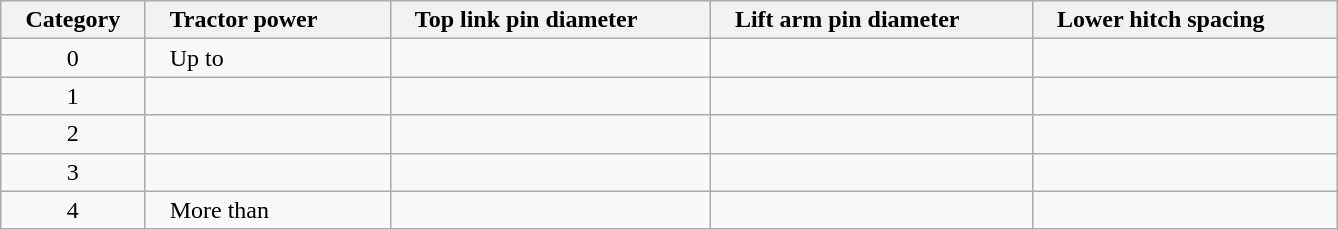<table class="wikitable" border="1">
<tr>
<th style="text-align: left; padding-left: 1em; padding-right: 1em;">Category</th>
<th style="text-align: left; padding-left: 1em; padding-right: 3em;">Tractor power</th>
<th style="text-align: left; padding-left: 1em; padding-right: 3em;">Top link pin diameter</th>
<th style="text-align: left; padding-left: 1em; padding-right: 3em;">Lift arm pin diameter</th>
<th style="text-align: left; padding-left: 1em; padding-right: 3em;">Lower hitch spacing</th>
</tr>
<tr>
<td style="text-align: center;">0</td>
<td style="padding-left: 1em;">Up to </td>
<td style="padding-left: 1em;"></td>
<td style="padding-left: 1em;"></td>
<td style="padding-left: 1em;"></td>
</tr>
<tr>
<td style="text-align: center;">1</td>
<td style="padding-left: 1em;"></td>
<td style="padding-left: 1em;"></td>
<td style="padding-left: 1em;"></td>
<td style="padding-left: 1em;"></td>
</tr>
<tr>
<td style="text-align: center;">2</td>
<td style="padding-left: 1em;"></td>
<td style="padding-left: 1em;"></td>
<td style="padding-left: 1em;"></td>
<td style="padding-left: 1em;"></td>
</tr>
<tr>
<td style="text-align: center;">3</td>
<td style="padding-left: 1em;"></td>
<td style="padding-left: 1em;"></td>
<td style="padding-left: 1em;"></td>
<td style="padding-left: 1em;"></td>
</tr>
<tr>
<td style="text-align: center;">4</td>
<td style="padding-left: 1em;">More than </td>
<td style="padding-left: 1em;"></td>
<td style="padding-left: 1em;"></td>
<td style="padding-left: 1em;"></td>
</tr>
</table>
